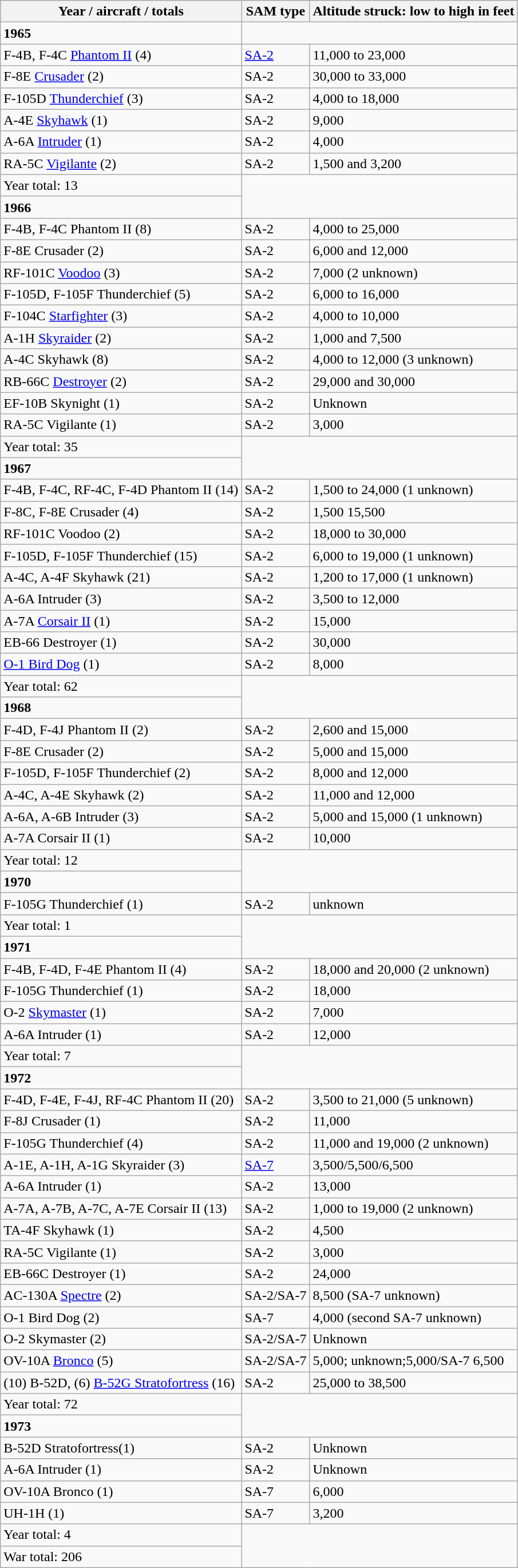<table class="wikitable">
<tr>
<th>Year / aircraft / totals</th>
<th>SAM type</th>
<th>Altitude struck: low to high in feet</th>
</tr>
<tr>
<td><strong>1965</strong></td>
</tr>
<tr>
<td>F-4B, F-4C <a href='#'>Phantom II</a> (4)</td>
<td><a href='#'>SA-2</a></td>
<td>11,000 to 23,000</td>
</tr>
<tr>
<td>F-8E <a href='#'>Crusader</a> (2)</td>
<td>SA-2</td>
<td>30,000 to 33,000</td>
</tr>
<tr>
<td>F-105D <a href='#'>Thunderchief</a> (3)</td>
<td>SA-2</td>
<td>4,000 to 18,000</td>
</tr>
<tr>
<td>A-4E <a href='#'>Skyhawk</a> (1)</td>
<td>SA-2</td>
<td>9,000</td>
</tr>
<tr>
<td>A-6A <a href='#'>Intruder</a> (1)</td>
<td>SA-2</td>
<td>4,000</td>
</tr>
<tr>
<td>RA-5C <a href='#'>Vigilante</a> (2)</td>
<td>SA-2</td>
<td>1,500 and 3,200</td>
</tr>
<tr>
<td>Year total: 13</td>
</tr>
<tr>
<td><strong>1966</strong></td>
</tr>
<tr>
<td>F-4B, F-4C Phantom II (8)</td>
<td>SA-2</td>
<td>4,000 to 25,000</td>
</tr>
<tr>
<td>F-8E Crusader (2)</td>
<td>SA-2</td>
<td>6,000 and 12,000</td>
</tr>
<tr>
<td>RF-101C <a href='#'>Voodoo</a> (3)</td>
<td>SA-2</td>
<td>7,000 (2 unknown)</td>
</tr>
<tr>
<td>F-105D, F-105F Thunderchief (5)</td>
<td>SA-2</td>
<td>6,000 to 16,000</td>
</tr>
<tr>
<td>F-104C <a href='#'>Starfighter</a> (3)</td>
<td>SA-2</td>
<td>4,000 to 10,000</td>
</tr>
<tr>
<td>A-1H <a href='#'>Skyraider</a> (2)</td>
<td>SA-2</td>
<td>1,000 and 7,500</td>
</tr>
<tr>
<td>A-4C Skyhawk (8)</td>
<td>SA-2</td>
<td>4,000 to 12,000 (3 unknown)</td>
</tr>
<tr>
<td>RB-66C <a href='#'>Destroyer</a> (2)</td>
<td>SA-2</td>
<td>29,000 and 30,000</td>
</tr>
<tr>
<td>EF-10B Skynight (1)</td>
<td>SA-2</td>
<td>Unknown</td>
</tr>
<tr>
<td>RA-5C Vigilante (1)</td>
<td>SA-2</td>
<td>3,000</td>
</tr>
<tr>
<td>Year total: 35</td>
</tr>
<tr>
<td><strong>1967</strong></td>
</tr>
<tr>
<td>F-4B, F-4C, RF-4C, F-4D Phantom II (14)</td>
<td>SA-2</td>
<td>1,500 to 24,000 (1 unknown)</td>
</tr>
<tr>
<td>F-8C, F-8E Crusader (4)</td>
<td>SA-2</td>
<td>1,500 15,500</td>
</tr>
<tr>
<td>RF-101C Voodoo (2)</td>
<td>SA-2</td>
<td>18,000 to 30,000</td>
</tr>
<tr>
<td>F-105D, F-105F Thunderchief (15)</td>
<td>SA-2</td>
<td>6,000 to 19,000 (1 unknown)</td>
</tr>
<tr>
<td>A-4C, A-4F Skyhawk (21)</td>
<td>SA-2</td>
<td>1,200 to 17,000 (1 unknown)</td>
</tr>
<tr>
<td>A-6A Intruder (3)</td>
<td>SA-2</td>
<td>3,500 to 12,000</td>
</tr>
<tr>
<td>A-7A <a href='#'>Corsair II</a> (1)</td>
<td>SA-2</td>
<td>15,000</td>
</tr>
<tr>
<td>EB-66 Destroyer (1)</td>
<td>SA-2</td>
<td>30,000</td>
</tr>
<tr>
<td><a href='#'>O-1 Bird Dog</a> (1)</td>
<td>SA-2</td>
<td>8,000</td>
</tr>
<tr>
<td>Year total: 62</td>
</tr>
<tr>
<td><strong>1968</strong></td>
</tr>
<tr>
<td>F-4D, F-4J Phantom II (2)</td>
<td>SA-2</td>
<td>2,600 and 15,000</td>
</tr>
<tr>
<td>F-8E Crusader (2)</td>
<td>SA-2</td>
<td>5,000 and 15,000</td>
</tr>
<tr>
<td>F-105D, F-105F Thunderchief (2)</td>
<td>SA-2</td>
<td>8,000 and 12,000</td>
</tr>
<tr>
<td>A-4C, A-4E Skyhawk (2)</td>
<td>SA-2</td>
<td>11,000 and 12,000</td>
</tr>
<tr>
<td>A-6A, A-6B Intruder (3)</td>
<td>SA-2</td>
<td>5,000 and 15,000 (1 unknown)</td>
</tr>
<tr>
<td>A-7A Corsair II (1)</td>
<td>SA-2</td>
<td>10,000</td>
</tr>
<tr>
<td>Year total: 12</td>
</tr>
<tr>
<td><strong>1970</strong></td>
</tr>
<tr>
<td>F-105G Thunderchief (1)</td>
<td>SA-2</td>
<td>unknown</td>
</tr>
<tr>
<td>Year total: 1</td>
</tr>
<tr>
<td><strong>1971</strong></td>
</tr>
<tr>
<td>F-4B, F-4D, F-4E Phantom II (4)</td>
<td>SA-2</td>
<td>18,000 and 20,000 (2 unknown)</td>
</tr>
<tr>
<td>F-105G Thunderchief (1)</td>
<td>SA-2</td>
<td>18,000</td>
</tr>
<tr>
<td>O-2 <a href='#'>Skymaster</a> (1)</td>
<td>SA-2</td>
<td>7,000</td>
</tr>
<tr>
<td>A-6A Intruder (1)</td>
<td>SA-2</td>
<td>12,000</td>
</tr>
<tr>
<td>Year total: 7</td>
</tr>
<tr>
<td><strong>1972</strong></td>
</tr>
<tr>
<td>F-4D, F-4E, F-4J, RF-4C Phantom II (20)</td>
<td>SA-2</td>
<td>3,500 to 21,000 (5 unknown)</td>
</tr>
<tr>
<td>F-8J Crusader (1)</td>
<td>SA-2</td>
<td>11,000</td>
</tr>
<tr>
<td>F-105G Thunderchief (4)</td>
<td>SA-2</td>
<td>11,000 and 19,000 (2 unknown)</td>
</tr>
<tr>
<td>A-1E, A-1H, A-1G Skyraider (3)</td>
<td><a href='#'>SA-7</a></td>
<td>3,500/5,500/6,500</td>
</tr>
<tr>
<td>A-6A Intruder (1)</td>
<td>SA-2</td>
<td>13,000</td>
</tr>
<tr>
<td>A-7A, A-7B, A-7C, A-7E Corsair II (13)</td>
<td>SA-2</td>
<td>1,000 to 19,000 (2 unknown)</td>
</tr>
<tr>
<td>TA-4F Skyhawk (1)</td>
<td>SA-2</td>
<td>4,500</td>
</tr>
<tr>
<td>RA-5C Vigilante (1)</td>
<td>SA-2</td>
<td>3,000</td>
</tr>
<tr>
<td>EB-66C Destroyer (1)</td>
<td>SA-2</td>
<td>24,000</td>
</tr>
<tr>
<td>AC-130A <a href='#'>Spectre</a> (2)</td>
<td>SA-2/SA-7</td>
<td>8,500 (SA-7 unknown)</td>
</tr>
<tr>
<td>O-1 Bird Dog (2)</td>
<td>SA-7</td>
<td>4,000 (second SA-7 unknown)</td>
</tr>
<tr>
<td>O-2 Skymaster (2)</td>
<td>SA-2/SA-7</td>
<td>Unknown</td>
</tr>
<tr>
<td>OV-10A <a href='#'>Bronco</a> (5)</td>
<td>SA-2/SA-7</td>
<td>5,000; unknown;5,000/SA-7 6,500</td>
</tr>
<tr>
<td>(10) B-52D, (6) <a href='#'>B-52G Stratofortress</a> (16)</td>
<td>SA-2</td>
<td>25,000 to 38,500</td>
</tr>
<tr>
<td>Year total: 72</td>
</tr>
<tr>
<td><strong>1973</strong></td>
</tr>
<tr>
<td>B-52D Stratofortress(1)</td>
<td>SA-2</td>
<td>Unknown</td>
</tr>
<tr>
<td>A-6A Intruder (1)</td>
<td>SA-2</td>
<td>Unknown</td>
</tr>
<tr>
<td>OV-10A Bronco (1)</td>
<td>SA-7</td>
<td>6,000</td>
</tr>
<tr>
<td>UH-1H (1)</td>
<td>SA-7</td>
<td>3,200</td>
</tr>
<tr>
<td>Year total: 4</td>
</tr>
<tr>
<td>War total: 206</td>
</tr>
</table>
